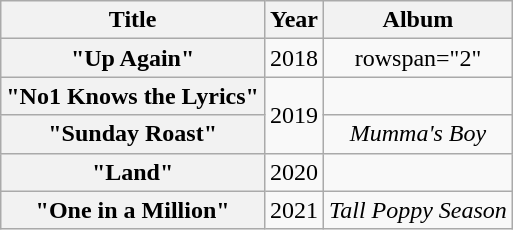<table class="wikitable plainrowheaders" style="text-align:center;">
<tr>
<th>Title</th>
<th>Year</th>
<th>Album</th>
</tr>
<tr>
<th scope="row">"Up Again"<br></th>
<td>2018</td>
<td>rowspan="2" </td>
</tr>
<tr>
<th scope="row">"No1 Knows the Lyrics"<br></th>
<td rowspan="2">2019</td>
</tr>
<tr>
<th scope="row">"Sunday Roast"<br></th>
<td><em>Mumma's Boy</em></td>
</tr>
<tr>
<th scope="row">"Land"<br></th>
<td>2020</td>
<td></td>
</tr>
<tr>
<th scope="row">"One in a Million"<br></th>
<td>2021</td>
<td><em>Tall Poppy Season</em></td>
</tr>
</table>
